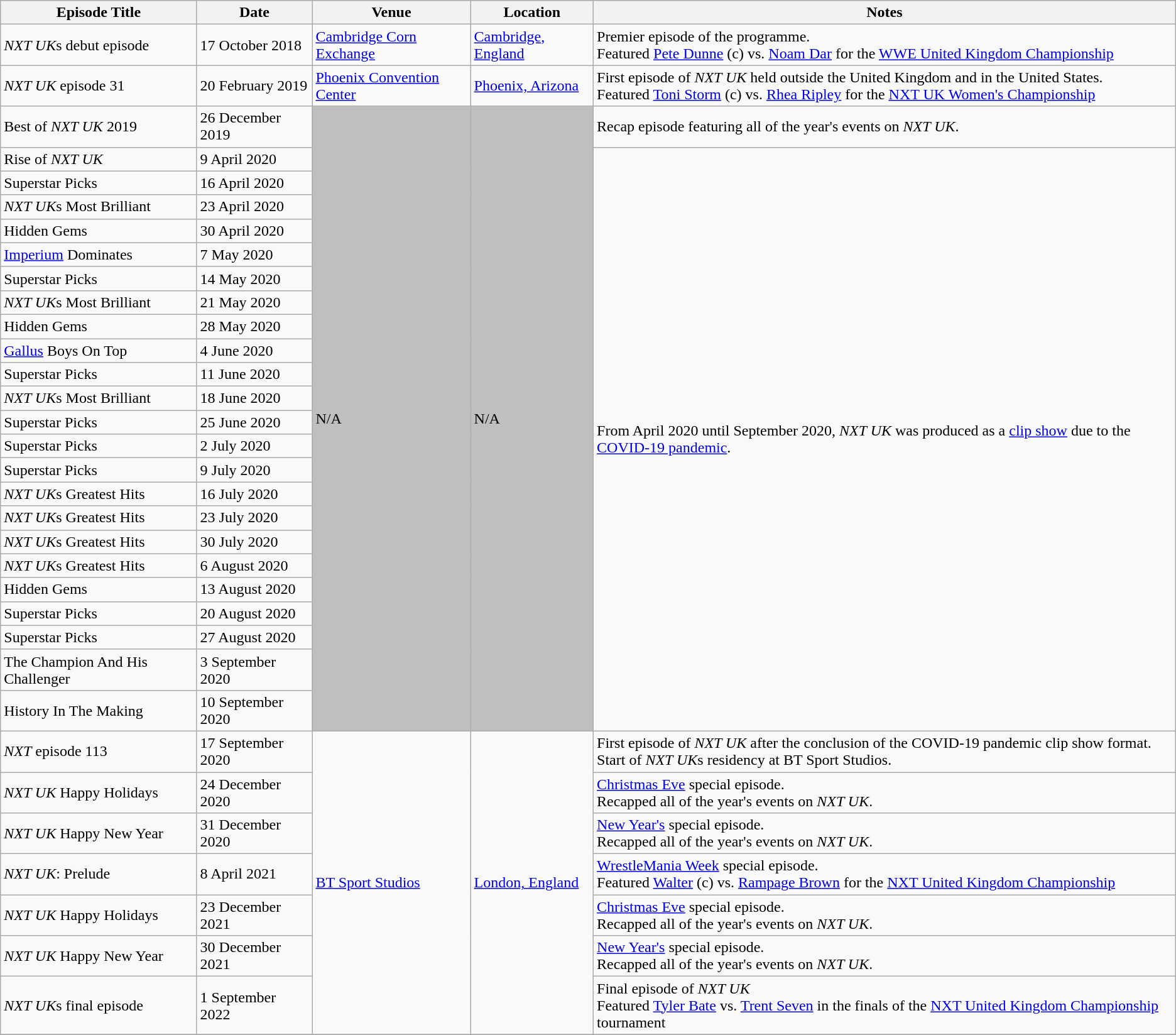<table class="wikitable sortable" font-size="85%">
<tr>
<th>Episode Title</th>
<th>Date</th>
<th>Venue</th>
<th>Location</th>
<th>Notes</th>
</tr>
<tr>
<td><em>NXT UK</em>s debut episode</td>
<td>17 October 2018</td>
<td><a href='#'>Cambridge Corn Exchange</a></td>
<td><a href='#'>Cambridge, England</a></td>
<td>Premier episode of the programme.<br>Featured <a href='#'>Pete Dunne</a> (c) vs. <a href='#'>Noam Dar</a> for the <a href='#'>WWE United Kingdom Championship</a></td>
</tr>
<tr>
<td><em>NXT UK</em> episode 31</td>
<td>20 February 2019</td>
<td><a href='#'>Phoenix Convention Center</a></td>
<td><a href='#'>Phoenix, Arizona</a></td>
<td>First episode of <em>NXT UK</em> held outside the United Kingdom and in the United States.<br>Featured <a href='#'>Toni Storm</a> (c) vs. <a href='#'>Rhea Ripley</a> for the <a href='#'>NXT UK Women's Championship</a></td>
</tr>
<tr>
<td>Best of <em>NXT UK</em> 2019</td>
<td>26 December 2019</td>
<td rowspan="24" style="background:#BFBFBF;">N/A</td>
<td rowspan="24" style="background:#BFBFBF;">N/A</td>
<td>Recap episode featuring all of the year's events on <em>NXT UK</em>.</td>
</tr>
<tr>
<td>Rise of <em>NXT UK</em></td>
<td>9 April 2020</td>
<td rowspan="23">From April 2020 until September 2020, <em>NXT UK</em> was produced as a <a href='#'>clip show</a> due to the <a href='#'>COVID-19 pandemic</a>.</td>
</tr>
<tr>
<td>Superstar Picks<br></td>
<td>16 April 2020</td>
</tr>
<tr>
<td><em>NXT UK</em>s Most Brilliant<br></td>
<td>23 April 2020</td>
</tr>
<tr>
<td>Hidden Gems<br></td>
<td>30 April 2020</td>
</tr>
<tr>
<td><a href='#'>Imperium</a> Dominates</td>
<td>7 May 2020</td>
</tr>
<tr>
<td>Superstar Picks<br></td>
<td>14 May 2020</td>
</tr>
<tr>
<td><em>NXT UK</em>s Most Brilliant<br></td>
<td>21 May 2020</td>
</tr>
<tr>
<td>Hidden Gems<br></td>
<td>28 May 2020</td>
</tr>
<tr>
<td><a href='#'>Gallus</a> Boys On Top</td>
<td>4 June 2020</td>
</tr>
<tr>
<td>Superstar Picks<br></td>
<td>11 June 2020</td>
</tr>
<tr>
<td><em>NXT UK</em>s Most Brilliant<br></td>
<td>18 June 2020</td>
</tr>
<tr>
<td>Superstar Picks<br></td>
<td>25 June 2020</td>
</tr>
<tr>
<td>Superstar Picks<br></td>
<td>2 July 2020</td>
</tr>
<tr>
<td>Superstar Picks<br></td>
<td>9 July 2020</td>
</tr>
<tr>
<td><em>NXT UK</em>s Greatest Hits<br></td>
<td>16 July 2020</td>
</tr>
<tr>
<td><em>NXT UK</em>s Greatest Hits<br></td>
<td>23 July 2020</td>
</tr>
<tr>
<td><em>NXT UK</em>s Greatest Hits<br></td>
<td>30 July 2020</td>
</tr>
<tr>
<td><em>NXT UK</em>s Greatest Hits<br></td>
<td>6 August 2020</td>
</tr>
<tr>
<td>Hidden Gems<br></td>
<td>13 August 2020</td>
</tr>
<tr>
<td>Superstar Picks<br></td>
<td>20 August 2020</td>
</tr>
<tr>
<td>Superstar Picks<br></td>
<td>27 August 2020</td>
</tr>
<tr>
<td>The Champion And His Challenger</td>
<td>3 September 2020</td>
</tr>
<tr>
<td>History In The Making</td>
<td>10 September 2020</td>
</tr>
<tr>
<td><em>NXT</em> episode 113</td>
<td>17 September 2020</td>
<td rowspan="7"><a href='#'>BT Sport Studios</a></td>
<td rowspan="7"><a href='#'>London, England</a></td>
<td>First episode of <em>NXT UK</em> after the conclusion of the COVID-19 pandemic clip show format.<br>Start of <em>NXT UK</em>s residency at BT Sport Studios.</td>
</tr>
<tr>
<td><em>NXT UK</em> Happy Holidays</td>
<td>24 December 2020</td>
<td><a href='#'>Christmas Eve</a> special episode.<br>Recapped all of the year's events on <em>NXT UK</em>.</td>
</tr>
<tr>
<td><em>NXT UK</em> Happy New Year</td>
<td>31 December 2020</td>
<td><a href='#'>New Year's</a> special episode.<br>Recapped all of the year's events on <em>NXT UK</em>.</td>
</tr>
<tr>
<td><em>NXT UK</em>: Prelude</td>
<td>8 April 2021</td>
<td><a href='#'>WrestleMania Week</a> special episode.<br>Featured <a href='#'>Walter</a> (c) vs. <a href='#'>Rampage Brown</a> for the <a href='#'>NXT United Kingdom Championship</a></td>
</tr>
<tr>
<td><em>NXT UK</em> Happy Holidays</td>
<td>23 December 2021</td>
<td><a href='#'>Christmas Eve</a> special episode.<br>Recapped all of the year's events on <em>NXT UK</em>.</td>
</tr>
<tr>
<td><em>NXT UK</em> Happy New Year</td>
<td>30 December 2021</td>
<td><a href='#'>New Year's</a> special episode.<br>Recapped all of the year's events on <em>NXT UK</em>.</td>
</tr>
<tr>
<td><em>NXT UK</em>s final episode</td>
<td>1 September 2022</td>
<td>Final episode of <em>NXT UK</em><br>Featured <a href='#'>Tyler Bate</a> vs. <a href='#'>Trent Seven</a> in the finals of the <a href='#'>NXT United Kingdom Championship</a> tournament</td>
</tr>
<tr>
</tr>
</table>
